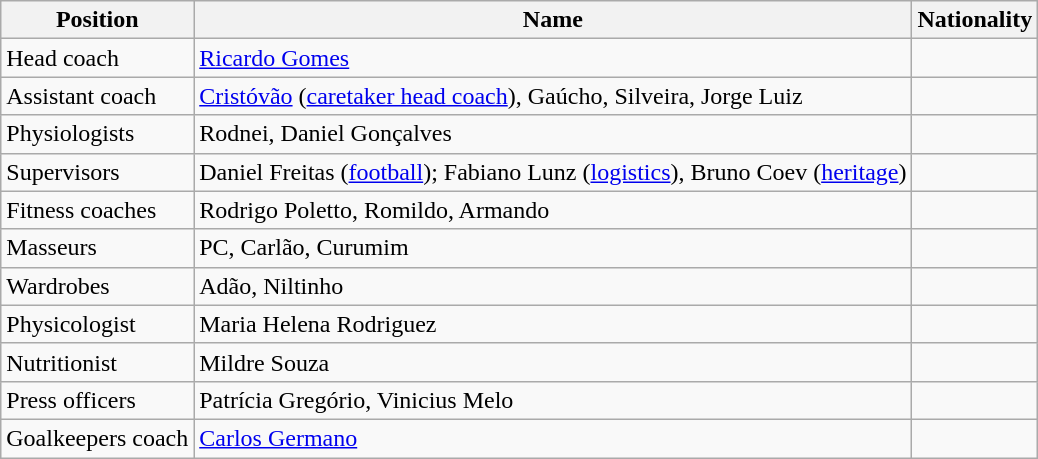<table class="wikitable">
<tr>
<th>Position</th>
<th>Name</th>
<th>Nationality</th>
</tr>
<tr>
<td>Head coach</td>
<td><a href='#'>Ricardo Gomes</a></td>
<td></td>
</tr>
<tr>
<td>Assistant coach</td>
<td><a href='#'>Cristóvão</a> (<a href='#'>caretaker head coach</a>), Gaúcho, Silveira, Jorge Luiz</td>
<td></td>
</tr>
<tr>
<td>Physiologists</td>
<td>Rodnei, Daniel Gonçalves</td>
<td></td>
</tr>
<tr>
<td>Supervisors</td>
<td>Daniel Freitas (<a href='#'>football</a>); Fabiano Lunz (<a href='#'>logistics</a>), Bruno Coev (<a href='#'>heritage</a>)</td>
<td></td>
</tr>
<tr>
<td>Fitness coaches</td>
<td>Rodrigo Poletto, Romildo, Armando</td>
<td></td>
</tr>
<tr>
<td>Masseurs</td>
<td>PC, Carlão, Curumim</td>
<td></td>
</tr>
<tr>
<td>Wardrobes</td>
<td>Adão, Niltinho</td>
<td></td>
</tr>
<tr>
<td>Physicologist</td>
<td>Maria Helena Rodriguez</td>
<td></td>
</tr>
<tr>
<td>Nutritionist</td>
<td>Mildre Souza</td>
<td></td>
</tr>
<tr>
<td>Press officers</td>
<td>Patrícia Gregório, Vinicius Melo</td>
<td></td>
</tr>
<tr>
<td>Goalkeepers coach</td>
<td><a href='#'>Carlos Germano</a></td>
<td></td>
</tr>
</table>
